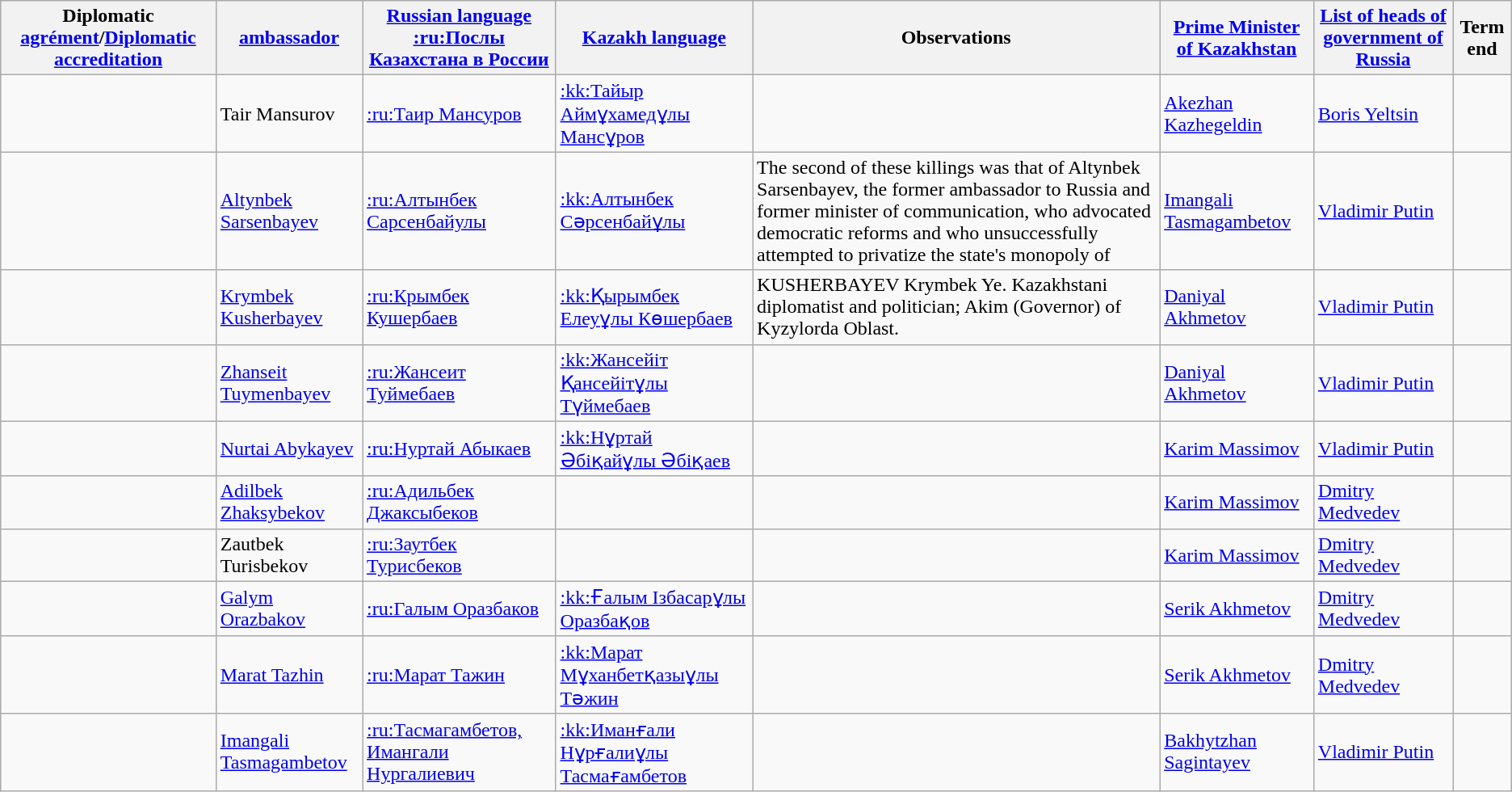<table class="wikitable sortable">
<tr>
<th>Diplomatic <a href='#'>agrément</a>/<a href='#'>Diplomatic accreditation</a></th>
<th><a href='#'>ambassador</a></th>
<th><a href='#'>Russian language</a><br><a href='#'>:ru:Послы Казахстана в России</a></th>
<th><a href='#'>Kazakh language</a></th>
<th>Observations</th>
<th><a href='#'>Prime Minister of Kazakhstan</a></th>
<th><a href='#'>List of heads of government of Russia</a></th>
<th>Term end</th>
</tr>
<tr>
<td></td>
<td>Tair Mansurov</td>
<td><a href='#'>:ru:Таир Мансуров</a></td>
<td><a href='#'>:kk:Тайыр Аймұхамедұлы Мансұров</a></td>
<td></td>
<td><a href='#'>Akezhan Kazhegeldin</a></td>
<td><a href='#'>Boris Yeltsin</a></td>
<td></td>
</tr>
<tr>
<td></td>
<td><a href='#'>Altynbek Sarsenbayev</a></td>
<td><a href='#'>:ru:Алтынбек Сарсенбайулы</a></td>
<td><a href='#'>:kk:Алтынбек Сәрсенбайұлы</a></td>
<td>The second of these killings was that of Altynbek Sarsenbayev, the former ambassador to Russia and former minister of communication, who advocated democratic reforms and who unsuccessfully attempted to privatize the state's monopoly of</td>
<td><a href='#'>Imangali Tasmagambetov</a></td>
<td><a href='#'>Vladimir Putin</a></td>
<td></td>
</tr>
<tr>
<td></td>
<td><a href='#'>Krymbek Kusherbayev</a></td>
<td><a href='#'>:ru:Крымбек Кушербаев</a></td>
<td><a href='#'>:kk:Қырымбек Елеуұлы Көшербаев</a></td>
<td>KUSHERBAYEV Krymbek Ye. Kazakhstani diplomatist and politician; Akim (Governor) of Kyzylorda Oblast.</td>
<td><a href='#'>Daniyal Akhmetov</a></td>
<td><a href='#'>Vladimir Putin</a></td>
<td></td>
</tr>
<tr>
<td></td>
<td><a href='#'>Zhanseit Tuymenbayev</a></td>
<td><a href='#'>:ru:Жансеит Туймебаев</a></td>
<td><a href='#'>:kk:Жансейіт Қансейітұлы Түймебаев</a></td>
<td></td>
<td><a href='#'>Daniyal Akhmetov</a></td>
<td><a href='#'>Vladimir Putin</a></td>
<td></td>
</tr>
<tr>
<td></td>
<td><a href='#'>Nurtai Abykayev</a></td>
<td><a href='#'>:ru:Нуртай Абыкаев</a></td>
<td><a href='#'>:kk:Нұртай Әбіқайұлы Әбіқаев</a></td>
<td></td>
<td><a href='#'>Karim Massimov</a></td>
<td><a href='#'>Vladimir Putin</a></td>
<td></td>
</tr>
<tr>
<td></td>
<td><a href='#'>Adilbek Zhaksybekov</a></td>
<td><a href='#'>:ru:Адильбек Джаксыбеков</a></td>
<td></td>
<td></td>
<td><a href='#'>Karim Massimov</a></td>
<td><a href='#'>Dmitry Medvedev</a></td>
<td></td>
</tr>
<tr>
<td></td>
<td>Zautbek Turisbekov</td>
<td><a href='#'>:ru:Заутбек Турисбеков</a></td>
<td></td>
<td></td>
<td><a href='#'>Karim Massimov</a></td>
<td><a href='#'>Dmitry Medvedev</a></td>
<td></td>
</tr>
<tr>
<td></td>
<td><a href='#'>Galym Orazbakov</a></td>
<td><a href='#'>:ru:Галым Оразбаков</a></td>
<td><a href='#'>:kk:Ғалым Ізбасарұлы Оразбақов</a></td>
<td></td>
<td><a href='#'>Serik Akhmetov</a></td>
<td><a href='#'>Dmitry Medvedev</a></td>
<td></td>
</tr>
<tr>
<td></td>
<td><a href='#'>Marat Tazhin</a></td>
<td><a href='#'>:ru:Марат Тажин</a></td>
<td><a href='#'>:kk:Марат Мұханбетқазыұлы Тәжин</a></td>
<td></td>
<td><a href='#'>Serik Akhmetov</a></td>
<td><a href='#'>Dmitry Medvedev</a></td>
<td></td>
</tr>
<tr>
<td></td>
<td><a href='#'>Imangali Tasmagambetov</a></td>
<td><a href='#'>:ru:Тасмагамбетов, Имангали Нургалиевич</a></td>
<td><a href='#'>:kk:Иманғали Нұрғалиұлы Тасмағамбетов</a></td>
<td></td>
<td><a href='#'>Bakhytzhan Sagintayev</a></td>
<td><a href='#'>Vladimir Putin</a></td>
<td></td>
</tr>
</table>
